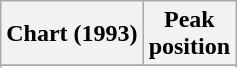<table class="wikitable sortable">
<tr>
<th align="left">Chart (1993)</th>
<th align="center">Peak<br>position</th>
</tr>
<tr>
</tr>
<tr>
</tr>
<tr>
</tr>
</table>
